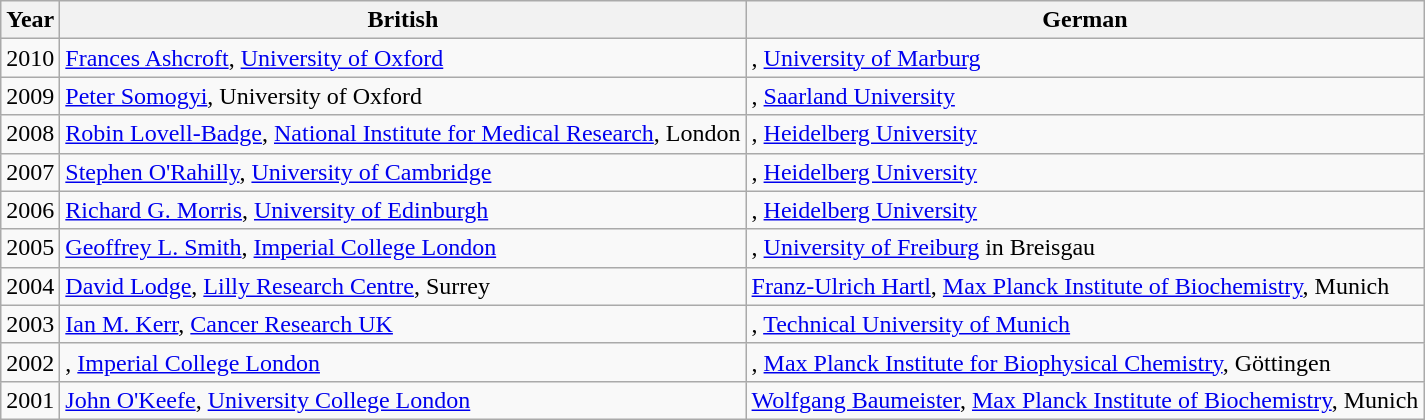<table class="wikitable">
<tr>
<th>Year</th>
<th>British</th>
<th>German</th>
</tr>
<tr>
<td>2010</td>
<td><a href='#'>Frances Ashcroft</a>, <a href='#'>University of Oxford</a></td>
<td>, <a href='#'>University of Marburg</a></td>
</tr>
<tr>
<td>2009</td>
<td><a href='#'>Peter Somogyi</a>, University of Oxford</td>
<td>, <a href='#'>Saarland University</a></td>
</tr>
<tr>
<td>2008</td>
<td><a href='#'>Robin Lovell-Badge</a>, <a href='#'>National Institute for Medical Research</a>, London</td>
<td>, <a href='#'>Heidelberg University</a></td>
</tr>
<tr>
<td>2007</td>
<td><a href='#'>Stephen O'Rahilly</a>, <a href='#'>University of Cambridge</a></td>
<td>, <a href='#'>Heidelberg University</a></td>
</tr>
<tr>
<td>2006</td>
<td><a href='#'>Richard G. Morris</a>, <a href='#'>University of Edinburgh</a></td>
<td>, <a href='#'>Heidelberg University</a></td>
</tr>
<tr>
<td>2005</td>
<td><a href='#'>Geoffrey L. Smith</a>, <a href='#'>Imperial College London</a></td>
<td>, <a href='#'>University of Freiburg</a> in Breisgau</td>
</tr>
<tr>
<td>2004</td>
<td><a href='#'>David Lodge</a>, <a href='#'>Lilly Research Centre</a>, Surrey</td>
<td><a href='#'>Franz-Ulrich Hartl</a>, <a href='#'>Max Planck Institute of Biochemistry</a>, Munich</td>
</tr>
<tr>
<td>2003</td>
<td><a href='#'>Ian M. Kerr</a>, <a href='#'>Cancer Research UK</a></td>
<td>, <a href='#'>Technical University of Munich</a></td>
</tr>
<tr>
<td>2002</td>
<td>, <a href='#'>Imperial College London</a></td>
<td>, <a href='#'>Max Planck Institute for Biophysical Chemistry</a>, Göttingen</td>
</tr>
<tr>
<td>2001</td>
<td><a href='#'>John O'Keefe</a>, <a href='#'>University College London</a></td>
<td><a href='#'>Wolfgang Baumeister</a>, <a href='#'>Max Planck Institute of Biochemistry</a>, Munich</td>
</tr>
</table>
